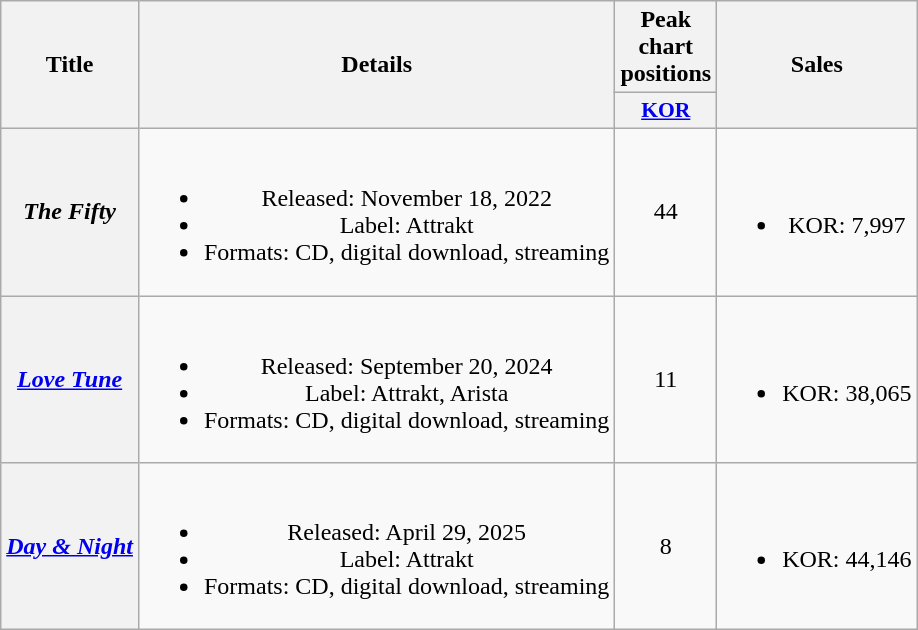<table class="wikitable plainrowheaders" style="text-align:center">
<tr>
<th scope="col" rowspan="2">Title</th>
<th scope="col" rowspan="2">Details</th>
<th scope="col">Peak chart positions</th>
<th scope="col" rowspan="2">Sales</th>
</tr>
<tr>
<th scope="col" style="font-size:90%; width:2.5em"><a href='#'>KOR</a><br></th>
</tr>
<tr>
<th scope="row"><em>The Fifty</em></th>
<td><br><ul><li>Released: November 18, 2022</li><li>Label: Attrakt</li><li>Formats: CD, digital download, streaming</li></ul></td>
<td>44</td>
<td><br><ul><li>KOR: 7,997</li></ul></td>
</tr>
<tr>
<th scope="row"><em><a href='#'>Love Tune</a></em></th>
<td><br><ul><li>Released: September 20, 2024</li><li>Label: Attrakt, Arista</li><li>Formats: CD, digital download, streaming</li></ul></td>
<td>11</td>
<td><br><ul><li>KOR: 38,065</li></ul></td>
</tr>
<tr>
<th scope="row"><em><a href='#'>Day & Night</a></em></th>
<td><br><ul><li>Released: April 29, 2025</li><li>Label: Attrakt</li><li>Formats: CD, digital download, streaming</li></ul></td>
<td>8</td>
<td><br><ul><li>KOR: 44,146</li></ul></td>
</tr>
</table>
